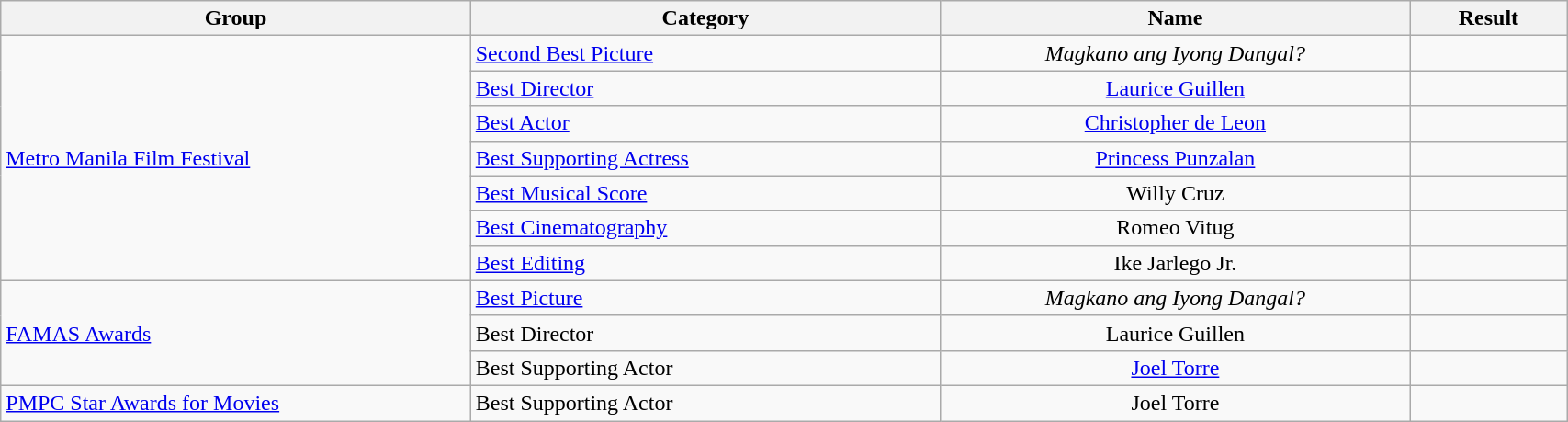<table | width="90%" class="wikitable sortable">
<tr>
<th width="30%">Group</th>
<th width="30%">Category</th>
<th width="30%">Name</th>
<th width="10%">Result</th>
</tr>
<tr>
<td rowspan="7" align="left"><a href='#'>Metro Manila Film Festival</a></td>
<td><a href='#'>Second Best Picture</a></td>
<td align="center"><em>Magkano ang Iyong Dangal?</em></td>
<td></td>
</tr>
<tr>
<td><a href='#'>Best Director</a></td>
<td align="center"><a href='#'>Laurice Guillen</a></td>
<td></td>
</tr>
<tr>
<td><a href='#'>Best Actor</a></td>
<td align="center"><a href='#'>Christopher de Leon</a></td>
<td></td>
</tr>
<tr>
<td><a href='#'>Best Supporting Actress</a></td>
<td align="center"><a href='#'>Princess Punzalan</a></td>
<td></td>
</tr>
<tr>
<td><a href='#'>Best Musical Score</a></td>
<td align="center">Willy Cruz</td>
<td></td>
</tr>
<tr>
<td><a href='#'>Best Cinematography</a></td>
<td align="center">Romeo Vitug</td>
<td></td>
</tr>
<tr>
<td><a href='#'>Best Editing</a></td>
<td align="center">Ike Jarlego Jr.</td>
<td></td>
</tr>
<tr>
<td rowspan="3" align="left"><a href='#'>FAMAS Awards</a></td>
<td><a href='#'>Best Picture</a></td>
<td align="center"><em>Magkano ang Iyong Dangal?</em></td>
<td></td>
</tr>
<tr>
<td>Best Director</td>
<td align="center">Laurice Guillen</td>
<td></td>
</tr>
<tr>
<td>Best Supporting Actor</td>
<td align="center"><a href='#'>Joel Torre</a></td>
<td></td>
</tr>
<tr>
<td align="left"><a href='#'>PMPC Star Awards for Movies</a></td>
<td>Best Supporting Actor</td>
<td align="center">Joel Torre</td>
<td></td>
</tr>
</table>
